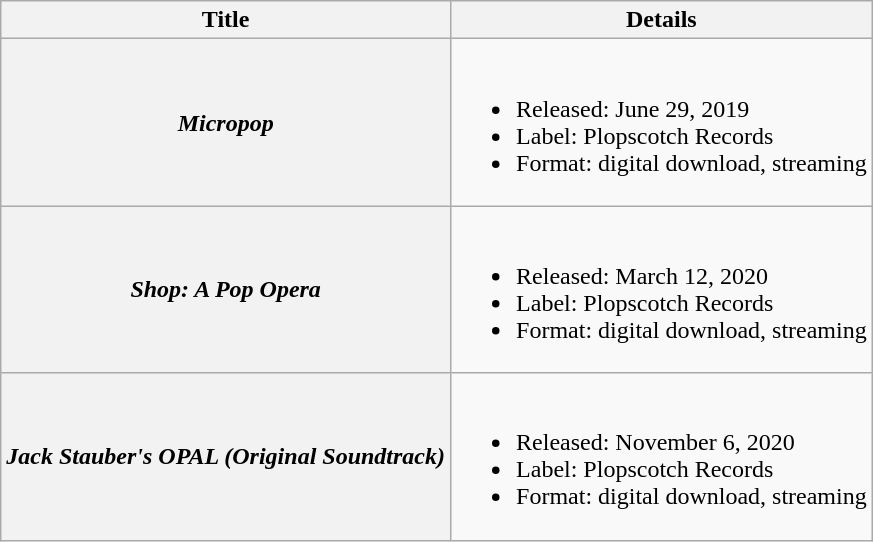<table class="wikitable plainrowheaders">
<tr>
<th scope="col">Title</th>
<th scope="col">Details</th>
</tr>
<tr>
<th scope="row"><em>Micropop</em></th>
<td><br><ul><li>Released: June 29, 2019</li><li>Label: Plopscotch Records</li><li>Format: digital download, streaming</li></ul></td>
</tr>
<tr>
<th scope="row"><em>Shop: A Pop Opera</em></th>
<td><br><ul><li>Released: March 12, 2020</li><li>Label: Plopscotch Records</li><li>Format: digital download, streaming</li></ul></td>
</tr>
<tr>
<th scope="row"><em>Jack Stauber's OPAL (Original Soundtrack)</em></th>
<td><br><ul><li>Released: November 6, 2020</li><li>Label: Plopscotch Records</li><li>Format: digital download, streaming</li></ul></td>
</tr>
</table>
